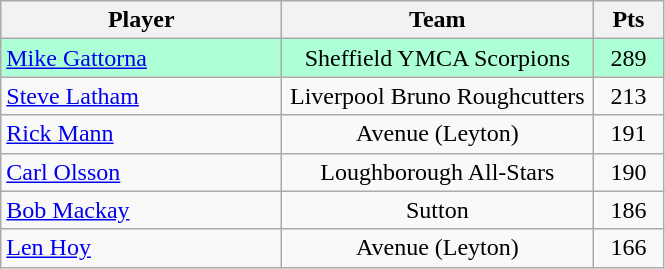<table class="wikitable" style="font-size: 100%">
<tr>
<th width=180>Player</th>
<th width=200>Team</th>
<th width=40>Pts</th>
</tr>
<tr align=center style="background: #ADFFD6;">
<td align="left"><a href='#'>Mike Gattorna</a></td>
<td>Sheffield YMCA Scorpions</td>
<td>289</td>
</tr>
<tr align=center>
<td align="left"><a href='#'>Steve Latham</a></td>
<td>Liverpool Bruno Roughcutters</td>
<td>213</td>
</tr>
<tr align=center>
<td align="left"><a href='#'>Rick Mann</a></td>
<td>Avenue (Leyton)</td>
<td>191</td>
</tr>
<tr align=center>
<td align="left"><a href='#'>Carl Olsson</a></td>
<td Leicester Riders>Loughborough All-Stars</td>
<td>190</td>
</tr>
<tr align=center>
<td align="left"><a href='#'>Bob Mackay</a></td>
<td Sutton basketball team>Sutton</td>
<td>186</td>
</tr>
<tr align=center>
<td align="left"><a href='#'>Len Hoy</a></td>
<td>Avenue (Leyton)</td>
<td>166</td>
</tr>
</table>
